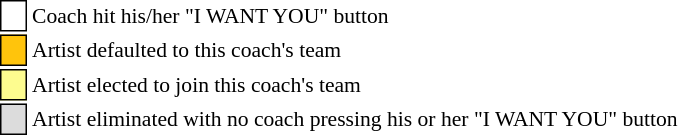<table class="toccolours" style="font-size: 90%; white-space: nowrap;">
<tr>
<td style="background:white; border:1px solid black;"> <strong></strong> </td>
<td>Coach hit his/her "I WANT YOU" button</td>
</tr>
<tr>
<td style="background:#ffc40c; border:1px solid black;">    </td>
<td>Artist defaulted to this coach's team</td>
</tr>
<tr>
<td style="background:#fdfc8f; border:1px solid black;">    </td>
<td style="padding-right: 8px">Artist elected to join this coach's team</td>
</tr>
<tr>
<td style="background:#dcdcdc; border:1px solid black;">    </td>
<td>Artist eliminated with no coach pressing his or her "I WANT YOU" button</td>
</tr>
</table>
